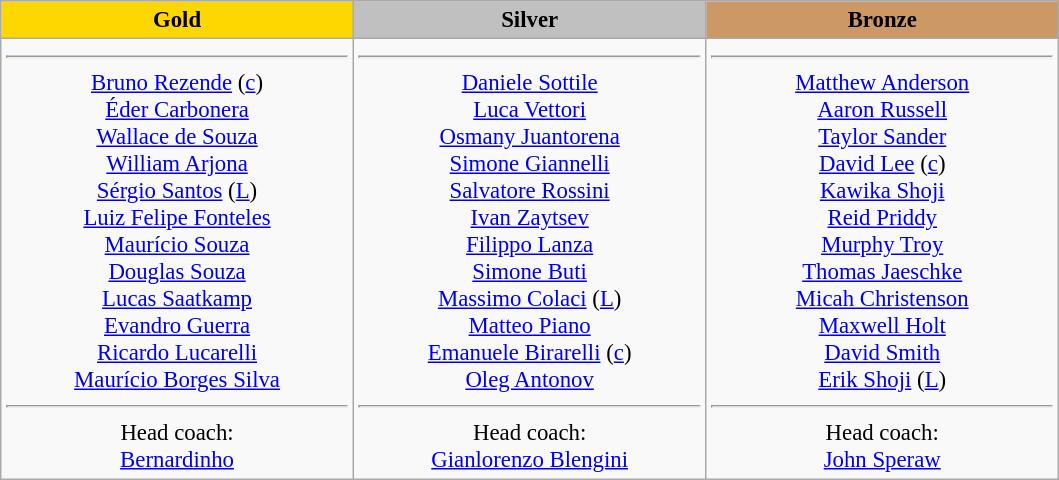<table class="wikitable" style="text-align:center; font-size:95%">
<tr>
<th style="width:15em; background:gold">Gold</th>
<th style="width:15em; background:silver">Silver</th>
<th style="width:15em; background:#cc9966">Bronze</th>
</tr>
<tr>
<td><hr><a href='#'>Bruno Rezende</a> (<a href='#'>c</a>)<br><a href='#'>Éder Carbonera</a><br><a href='#'>Wallace de Souza</a><br><a href='#'>William Arjona</a><br><a href='#'>Sérgio Santos</a> (<a href='#'>L</a>)<br><a href='#'>Luiz Felipe Fonteles</a><br><a href='#'>Maurício Souza</a><br><a href='#'>Douglas Souza</a><br><a href='#'>Lucas Saatkamp</a><br><a href='#'>Evandro Guerra</a><br><a href='#'>Ricardo Lucarelli</a><br><a href='#'>Maurício Borges Silva</a><br><hr>Head coach:<br><a href='#'>Bernardinho</a></td>
<td><hr><a href='#'>Daniele Sottile</a><br><a href='#'>Luca Vettori</a><br><a href='#'>Osmany Juantorena</a><br><a href='#'>Simone Giannelli</a><br><a href='#'>Salvatore Rossini</a><br><a href='#'>Ivan Zaytsev</a><br><a href='#'>Filippo Lanza</a><br><a href='#'>Simone Buti</a><br><a href='#'>Massimo Colaci</a> (<a href='#'>L</a>)<br><a href='#'>Matteo Piano</a><br><a href='#'>Emanuele Birarelli</a> (<a href='#'>c</a>)<br><a href='#'>Oleg Antonov</a><br><hr>Head coach:<br><a href='#'>Gianlorenzo Blengini</a></td>
<td><hr><a href='#'>Matthew Anderson</a><br><a href='#'>Aaron Russell</a><br><a href='#'>Taylor Sander</a><br><a href='#'>David Lee</a> (<a href='#'>c</a>)<br><a href='#'>Kawika Shoji</a><br><a href='#'>Reid Priddy</a><br><a href='#'>Murphy Troy</a><br><a href='#'>Thomas Jaeschke</a><br><a href='#'>Micah Christenson</a><br><a href='#'>Maxwell Holt</a><br><a href='#'>David Smith</a><br><a href='#'>Erik Shoji</a> (<a href='#'>L</a>)<br><hr>Head coach:<br><a href='#'>John Speraw</a></td>
</tr>
</table>
